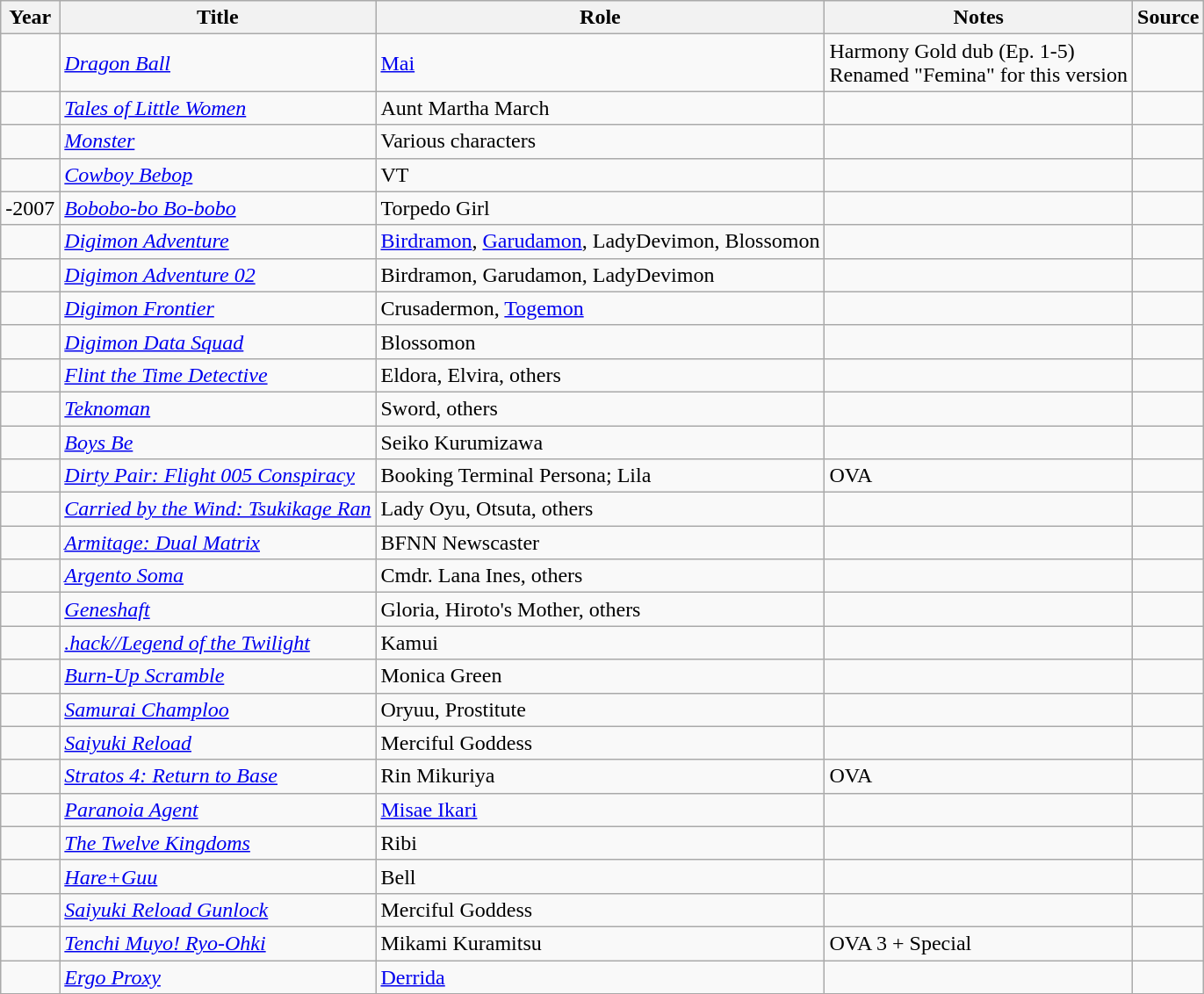<table class="wikitable sortable plainrowheaders">
<tr>
<th>Year</th>
<th>Title</th>
<th>Role</th>
<th class="unsortable">Notes</th>
<th class="unsortable">Source</th>
</tr>
<tr>
<td></td>
<td><em><a href='#'>Dragon Ball</a></em></td>
<td><a href='#'>Mai</a></td>
<td>Harmony Gold dub (Ep. 1-5)<br>Renamed "Femina" for this version</td>
<td></td>
</tr>
<tr>
<td></td>
<td><em><a href='#'>Tales of Little Women</a></em></td>
<td>Aunt Martha March</td>
<td></td>
<td></td>
</tr>
<tr>
<td></td>
<td><em><a href='#'>Monster</a></em></td>
<td>Various characters </td>
<td></td>
<td></td>
</tr>
<tr>
<td></td>
<td><em><a href='#'>Cowboy Bebop</a></em></td>
<td>VT</td>
<td></td>
<td></td>
</tr>
<tr>
<td>-2007</td>
<td><em><a href='#'>Bobobo-bo Bo-bobo</a></em></td>
<td>Torpedo Girl</td>
<td></td>
<td></td>
</tr>
<tr>
<td></td>
<td><em><a href='#'>Digimon Adventure</a></em></td>
<td><a href='#'>Birdramon</a>, <a href='#'>Garudamon</a>, LadyDevimon, Blossomon</td>
<td></td>
<td></td>
</tr>
<tr>
<td></td>
<td><em><a href='#'>Digimon Adventure 02</a></em></td>
<td>Birdramon, Garudamon, LadyDevimon</td>
<td></td>
<td></td>
</tr>
<tr>
<td></td>
<td><em><a href='#'>Digimon Frontier</a></em></td>
<td>Crusadermon, <a href='#'>Togemon</a></td>
<td></td>
<td></td>
</tr>
<tr>
<td></td>
<td><em><a href='#'>Digimon Data Squad</a></em></td>
<td>Blossomon</td>
<td></td>
<td></td>
</tr>
<tr>
<td></td>
<td><em><a href='#'>Flint the Time Detective</a></em></td>
<td>Eldora, Elvira, others</td>
<td></td>
<td></td>
</tr>
<tr>
<td></td>
<td><em><a href='#'>Teknoman</a></em></td>
<td>Sword, others</td>
<td></td>
<td></td>
</tr>
<tr>
<td></td>
<td><em><a href='#'>Boys Be</a></em></td>
<td>Seiko Kurumizawa</td>
<td></td>
<td></td>
</tr>
<tr>
<td></td>
<td><em><a href='#'>Dirty Pair: Flight 005 Conspiracy</a></em></td>
<td>Booking Terminal Persona; Lila</td>
<td>OVA</td>
<td></td>
</tr>
<tr>
<td></td>
<td><em><a href='#'>Carried by the Wind: Tsukikage Ran</a></em></td>
<td>Lady Oyu, Otsuta, others</td>
<td></td>
<td></td>
</tr>
<tr>
<td></td>
<td><em><a href='#'>Armitage: Dual Matrix</a></em></td>
<td>BFNN Newscaster</td>
<td></td>
<td></td>
</tr>
<tr>
<td></td>
<td><em><a href='#'>Argento Soma</a></em></td>
<td>Cmdr. Lana Ines, others</td>
<td></td>
<td></td>
</tr>
<tr>
<td></td>
<td><em><a href='#'>Geneshaft</a></em></td>
<td>Gloria, Hiroto's Mother, others</td>
<td></td>
<td></td>
</tr>
<tr>
<td></td>
<td><em><a href='#'>.hack//Legend of the Twilight</a></em></td>
<td>Kamui</td>
<td></td>
<td></td>
</tr>
<tr>
<td></td>
<td><em><a href='#'>Burn-Up Scramble</a></em></td>
<td>Monica Green</td>
<td></td>
<td></td>
</tr>
<tr>
<td></td>
<td><em><a href='#'>Samurai Champloo</a></em></td>
<td>Oryuu, Prostitute</td>
<td></td>
<td></td>
</tr>
<tr>
<td></td>
<td><em><a href='#'>Saiyuki Reload</a></em></td>
<td>Merciful Goddess</td>
<td></td>
<td></td>
</tr>
<tr>
<td></td>
<td><em><a href='#'>Stratos 4: Return to Base</a></em></td>
<td>Rin Mikuriya</td>
<td>OVA</td>
<td></td>
</tr>
<tr>
<td></td>
<td><em><a href='#'>Paranoia Agent</a></em></td>
<td><a href='#'>Misae Ikari</a></td>
<td></td>
<td></td>
</tr>
<tr>
<td></td>
<td><em><a href='#'>The Twelve Kingdoms</a></em></td>
<td>Ribi</td>
<td></td>
<td></td>
</tr>
<tr>
<td></td>
<td><em><a href='#'>Hare+Guu</a></em></td>
<td>Bell</td>
<td></td>
<td></td>
</tr>
<tr>
<td></td>
<td><em><a href='#'>Saiyuki Reload Gunlock</a></em></td>
<td>Merciful Goddess</td>
<td></td>
<td></td>
</tr>
<tr>
<td></td>
<td><em><a href='#'>Tenchi Muyo! Ryo-Ohki</a></em></td>
<td>Mikami Kuramitsu</td>
<td>OVA 3 + Special</td>
<td></td>
</tr>
<tr>
<td></td>
<td><em><a href='#'>Ergo Proxy</a></em></td>
<td><a href='#'>Derrida</a></td>
<td></td>
<td></td>
</tr>
<tr>
</tr>
</table>
